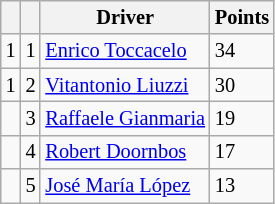<table class="wikitable" style="font-size: 85%;">
<tr>
<th></th>
<th></th>
<th>Driver</th>
<th>Points</th>
</tr>
<tr>
<td align="left"> 1</td>
<td align="center">1</td>
<td> <a href='#'>Enrico Toccacelo</a></td>
<td>34</td>
</tr>
<tr>
<td align="left"> 1</td>
<td align="center">2</td>
<td> <a href='#'>Vitantonio Liuzzi</a></td>
<td>30</td>
</tr>
<tr>
<td align="left"></td>
<td align="center">3</td>
<td> <a href='#'>Raffaele Gianmaria</a></td>
<td>19</td>
</tr>
<tr>
<td align="left"></td>
<td align="center">4</td>
<td> <a href='#'>Robert Doornbos</a></td>
<td>17</td>
</tr>
<tr>
<td align="left"></td>
<td align="center">5</td>
<td> <a href='#'>José María López</a></td>
<td>13</td>
</tr>
</table>
